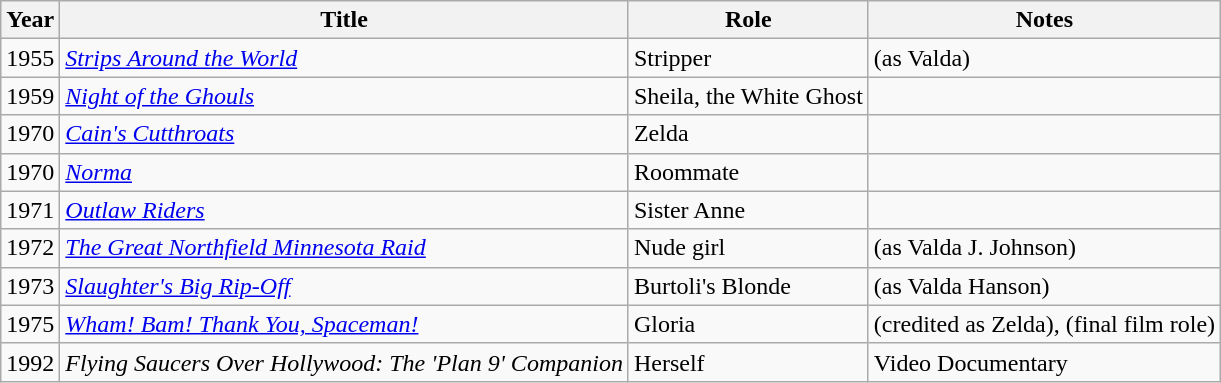<table class="wikitable">
<tr>
<th>Year</th>
<th>Title</th>
<th>Role</th>
<th>Notes</th>
</tr>
<tr>
<td>1955</td>
<td><em><a href='#'>Strips Around the World</a></em></td>
<td>Stripper</td>
<td>(as Valda)</td>
</tr>
<tr>
<td>1959</td>
<td><em><a href='#'>Night of the Ghouls</a></em></td>
<td>Sheila, the White Ghost</td>
<td></td>
</tr>
<tr>
<td>1970</td>
<td><em><a href='#'>Cain's Cutthroats</a></em></td>
<td>Zelda</td>
<td></td>
</tr>
<tr>
<td>1970</td>
<td><em><a href='#'>Norma</a></em></td>
<td>Roommate</td>
<td></td>
</tr>
<tr>
<td>1971</td>
<td><em><a href='#'>Outlaw Riders</a></em></td>
<td>Sister Anne</td>
<td></td>
</tr>
<tr>
<td>1972</td>
<td><em><a href='#'>The Great Northfield Minnesota Raid</a></em></td>
<td>Nude girl</td>
<td>(as Valda J. Johnson)</td>
</tr>
<tr>
<td>1973</td>
<td><em><a href='#'>Slaughter's Big Rip-Off</a></em></td>
<td>Burtoli's Blonde</td>
<td>(as Valda Hanson)</td>
</tr>
<tr>
<td>1975</td>
<td><em><a href='#'>Wham! Bam! Thank You, Spaceman!</a></em></td>
<td>Gloria</td>
<td>(credited as Zelda), (final film role)</td>
</tr>
<tr>
<td>1992</td>
<td><em>Flying Saucers Over Hollywood: The 'Plan 9' Companion</em></td>
<td>Herself</td>
<td>Video Documentary</td>
</tr>
</table>
